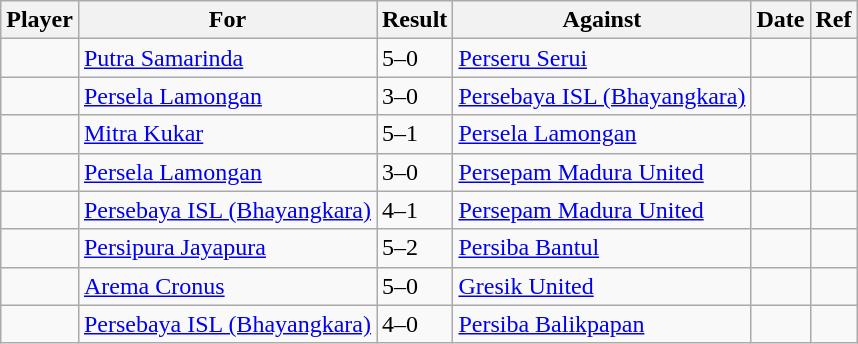<table class="wikitable sortable">
<tr>
<th>Player</th>
<th>For</th>
<th align=center>Result</th>
<th>Against</th>
<th>Date</th>
<th class="unsortable" align="center">Ref</th>
</tr>
<tr>
<td> </td>
<td><a href='#'>Putra Samarinda</a></td>
<td>5–0</td>
<td><a href='#'>Perseru Serui</a></td>
<td></td>
<td></td>
</tr>
<tr>
<td> </td>
<td><a href='#'>Persela Lamongan</a></td>
<td>3–0</td>
<td><a href='#'>Persebaya ISL (Bhayangkara)</a></td>
<td></td>
<td></td>
</tr>
<tr>
<td> </td>
<td><a href='#'>Mitra Kukar</a></td>
<td>5–1</td>
<td><a href='#'>Persela Lamongan</a></td>
<td></td>
<td></td>
</tr>
<tr>
<td> </td>
<td><a href='#'>Persela Lamongan</a></td>
<td>3–0</td>
<td><a href='#'>Persepam Madura United</a></td>
<td></td>
<td></td>
</tr>
<tr>
<td> </td>
<td><a href='#'>Persebaya ISL (Bhayangkara)</a></td>
<td>4–1</td>
<td><a href='#'>Persepam Madura United</a></td>
<td></td>
<td></td>
</tr>
<tr>
<td> </td>
<td><a href='#'>Persipura Jayapura</a></td>
<td>5–2</td>
<td><a href='#'>Persiba Bantul</a></td>
<td></td>
<td></td>
</tr>
<tr>
<td> </td>
<td><a href='#'>Arema Cronus</a></td>
<td>5–0</td>
<td><a href='#'>Gresik United</a></td>
<td></td>
<td></td>
</tr>
<tr>
<td> </td>
<td><a href='#'>Persebaya ISL (Bhayangkara)</a></td>
<td>4–0</td>
<td><a href='#'>Persiba Balikpapan</a></td>
<td></td>
<td></td>
</tr>
</table>
